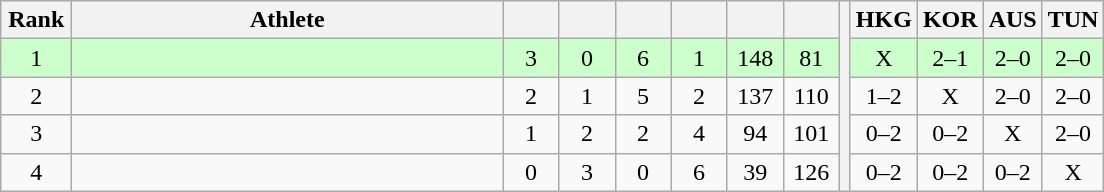<table class="wikitable" style="text-align:center">
<tr>
<th width=40>Rank</th>
<th width=280>Athlete</th>
<th width=30></th>
<th width=30></th>
<th width=30></th>
<th width=30></th>
<th width=30></th>
<th width=30></th>
<th rowspan=5></th>
<th width=30>HKG</th>
<th width=30>KOR</th>
<th width=30>AUS</th>
<th width=30>TUN</th>
</tr>
<tr style="background-color:#ccffcc;">
<td>1</td>
<td align=left></td>
<td>3</td>
<td>0</td>
<td>6</td>
<td>1</td>
<td>148</td>
<td>81</td>
<td>X</td>
<td>2–1</td>
<td>2–0</td>
<td>2–0</td>
</tr>
<tr>
<td>2</td>
<td align=left></td>
<td>2</td>
<td>1</td>
<td>5</td>
<td>2</td>
<td>137</td>
<td>110</td>
<td>1–2</td>
<td>X</td>
<td>2–0</td>
<td>2–0</td>
</tr>
<tr>
<td>3</td>
<td align=left></td>
<td>1</td>
<td>2</td>
<td>2</td>
<td>4</td>
<td>94</td>
<td>101</td>
<td>0–2</td>
<td>0–2</td>
<td>X</td>
<td>2–0</td>
</tr>
<tr>
<td>4</td>
<td align=left></td>
<td>0</td>
<td>3</td>
<td>0</td>
<td>6</td>
<td>39</td>
<td>126</td>
<td>0–2</td>
<td>0–2</td>
<td>0–2</td>
<td>X</td>
</tr>
</table>
